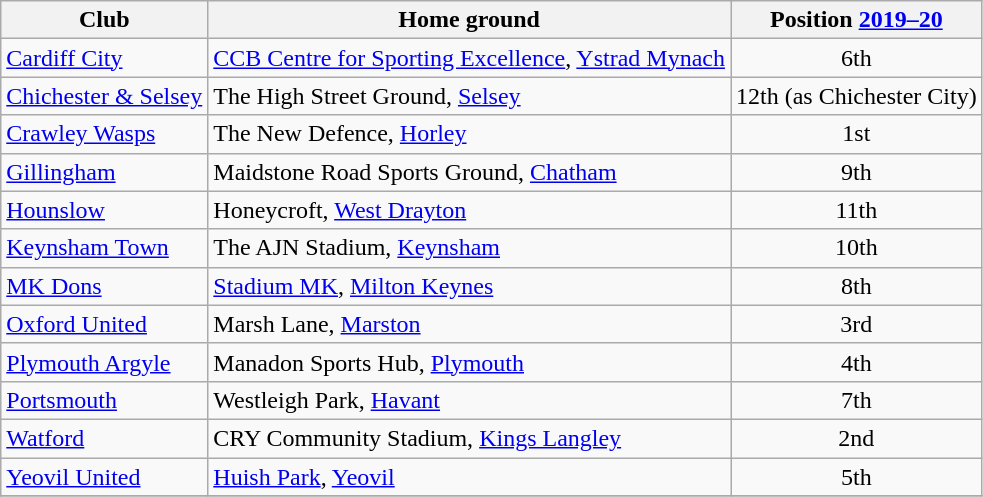<table class="wikitable sortable" style="text-align:center;">
<tr>
<th>Club</th>
<th>Home ground</th>
<th>Position <a href='#'>2019–20</a></th>
</tr>
<tr>
<td style="text-align:left;"><a href='#'>Cardiff City</a></td>
<td style="text-align:left;"><a href='#'>CCB Centre for Sporting Excellence</a>, <a href='#'>Ystrad Mynach</a></td>
<td>6th</td>
</tr>
<tr>
<td style="text-align:left;"><a href='#'>Chichester & Selsey</a></td>
<td style="text-align:left;">The High Street Ground, <a href='#'>Selsey</a></td>
<td>12th (as Chichester City)</td>
</tr>
<tr>
<td style="text-align:left;"><a href='#'>Crawley Wasps</a></td>
<td style="text-align:left;">The New Defence, <a href='#'>Horley</a></td>
<td>1st</td>
</tr>
<tr>
<td style="text-align:left;"><a href='#'>Gillingham</a></td>
<td style="text-align:left;">Maidstone Road Sports Ground, <a href='#'>Chatham</a></td>
<td>9th</td>
</tr>
<tr>
<td style="text-align:left;"><a href='#'>Hounslow</a></td>
<td style="text-align:left;">Honeycroft, <a href='#'>West Drayton</a></td>
<td>11th</td>
</tr>
<tr>
<td style="text-align:left;"><a href='#'>Keynsham Town</a></td>
<td style="text-align:left;">The AJN Stadium, <a href='#'>Keynsham</a></td>
<td>10th</td>
</tr>
<tr>
<td style="text-align:left;"><a href='#'>MK Dons</a></td>
<td style="text-align:left;"><a href='#'>Stadium MK</a>, <a href='#'>Milton Keynes</a></td>
<td>8th</td>
</tr>
<tr>
<td style="text-align:left;"><a href='#'>Oxford United</a></td>
<td style="text-align:left;">Marsh Lane, <a href='#'>Marston</a></td>
<td>3rd</td>
</tr>
<tr>
<td style="text-align:left;"><a href='#'>Plymouth Argyle</a></td>
<td style="text-align:left;">Manadon Sports Hub, <a href='#'>Plymouth</a></td>
<td>4th</td>
</tr>
<tr>
<td style="text-align:left;"><a href='#'>Portsmouth</a></td>
<td style="text-align:left;">Westleigh Park, <a href='#'>Havant</a></td>
<td>7th</td>
</tr>
<tr>
<td style="text-align:left;"><a href='#'>Watford</a></td>
<td style="text-align:left;">CRY Community Stadium, <a href='#'>Kings Langley</a></td>
<td>2nd</td>
</tr>
<tr>
<td style="text-align:left;"><a href='#'>Yeovil United</a></td>
<td style="text-align:left;"><a href='#'>Huish Park</a>, <a href='#'>Yeovil</a></td>
<td>5th</td>
</tr>
<tr>
</tr>
</table>
